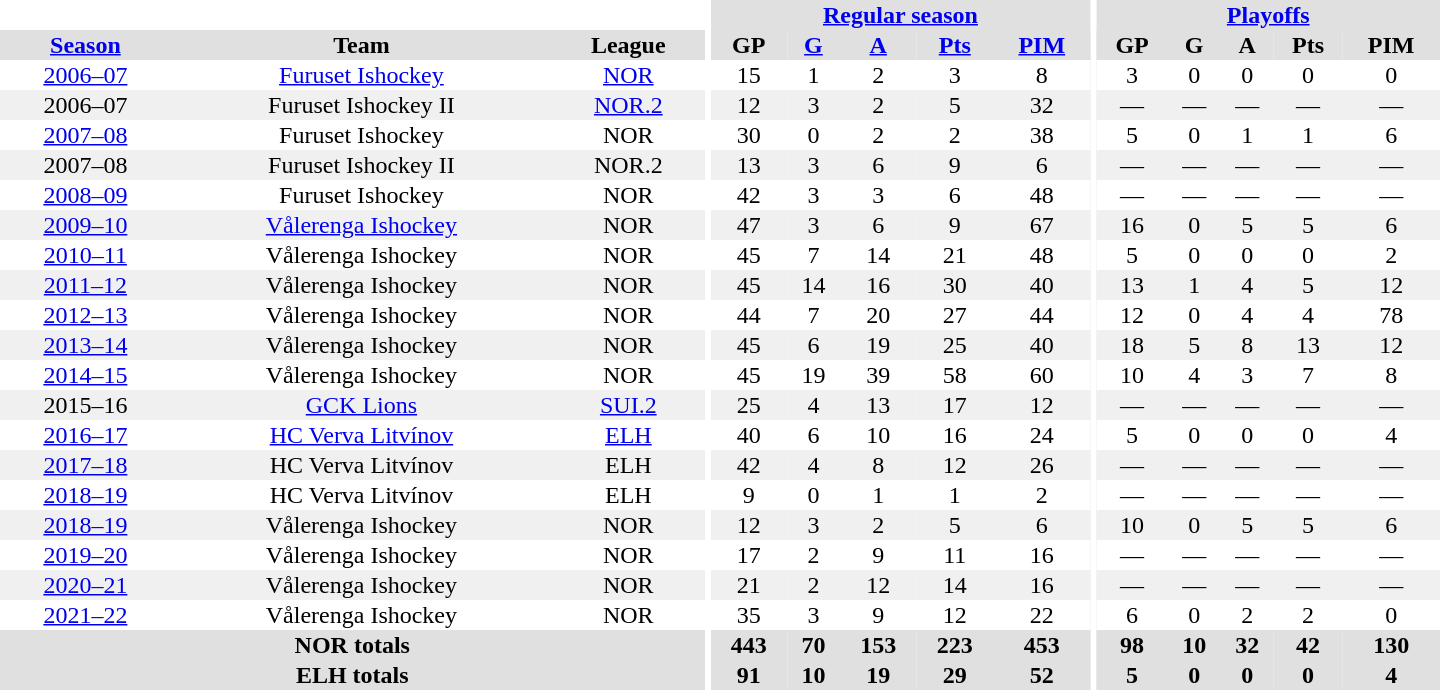<table border="0" cellpadding="1" cellspacing="0" style="text-align:center; width:60em">
<tr bgcolor="#e0e0e0">
<th colspan="3" bgcolor="#ffffff"></th>
<th rowspan="99" bgcolor="#ffffff"></th>
<th colspan="5"><a href='#'>Regular season</a></th>
<th rowspan="99" bgcolor="#ffffff"></th>
<th colspan="5"><a href='#'>Playoffs</a></th>
</tr>
<tr bgcolor="#e0e0e0">
<th><a href='#'>Season</a></th>
<th>Team</th>
<th>League</th>
<th>GP</th>
<th><a href='#'>G</a></th>
<th><a href='#'>A</a></th>
<th><a href='#'>Pts</a></th>
<th><a href='#'>PIM</a></th>
<th>GP</th>
<th>G</th>
<th>A</th>
<th>Pts</th>
<th>PIM</th>
</tr>
<tr>
<td><a href='#'>2006–07</a></td>
<td><a href='#'>Furuset Ishockey</a></td>
<td><a href='#'>NOR</a></td>
<td>15</td>
<td>1</td>
<td>2</td>
<td>3</td>
<td>8</td>
<td>3</td>
<td>0</td>
<td>0</td>
<td>0</td>
<td>0</td>
</tr>
<tr bgcolor="#f0f0f0">
<td>2006–07</td>
<td>Furuset Ishockey II</td>
<td><a href='#'>NOR.2</a></td>
<td>12</td>
<td>3</td>
<td>2</td>
<td>5</td>
<td>32</td>
<td>—</td>
<td>—</td>
<td>—</td>
<td>—</td>
<td>—</td>
</tr>
<tr>
<td><a href='#'>2007–08</a></td>
<td>Furuset Ishockey</td>
<td>NOR</td>
<td>30</td>
<td>0</td>
<td>2</td>
<td>2</td>
<td>38</td>
<td>5</td>
<td>0</td>
<td>1</td>
<td>1</td>
<td>6</td>
</tr>
<tr bgcolor="#f0f0f0">
<td>2007–08</td>
<td>Furuset Ishockey II</td>
<td>NOR.2</td>
<td>13</td>
<td>3</td>
<td>6</td>
<td>9</td>
<td>6</td>
<td>—</td>
<td>—</td>
<td>—</td>
<td>—</td>
<td>—</td>
</tr>
<tr>
<td><a href='#'>2008–09</a></td>
<td>Furuset Ishockey</td>
<td>NOR</td>
<td>42</td>
<td>3</td>
<td>3</td>
<td>6</td>
<td>48</td>
<td>—</td>
<td>—</td>
<td>—</td>
<td>—</td>
<td>—</td>
</tr>
<tr bgcolor="#f0f0f0">
<td><a href='#'>2009–10</a></td>
<td><a href='#'>Vålerenga Ishockey</a></td>
<td>NOR</td>
<td>47</td>
<td>3</td>
<td>6</td>
<td>9</td>
<td>67</td>
<td>16</td>
<td>0</td>
<td>5</td>
<td>5</td>
<td>6</td>
</tr>
<tr>
<td><a href='#'>2010–11</a></td>
<td>Vålerenga Ishockey</td>
<td>NOR</td>
<td>45</td>
<td>7</td>
<td>14</td>
<td>21</td>
<td>48</td>
<td>5</td>
<td>0</td>
<td>0</td>
<td>0</td>
<td>2</td>
</tr>
<tr bgcolor="#f0f0f0">
<td><a href='#'>2011–12</a></td>
<td>Vålerenga Ishockey</td>
<td>NOR</td>
<td>45</td>
<td>14</td>
<td>16</td>
<td>30</td>
<td>40</td>
<td>13</td>
<td>1</td>
<td>4</td>
<td>5</td>
<td>12</td>
</tr>
<tr>
<td><a href='#'>2012–13</a></td>
<td>Vålerenga Ishockey</td>
<td>NOR</td>
<td>44</td>
<td>7</td>
<td>20</td>
<td>27</td>
<td>44</td>
<td>12</td>
<td>0</td>
<td>4</td>
<td>4</td>
<td>78</td>
</tr>
<tr bgcolor="#f0f0f0">
<td><a href='#'>2013–14</a></td>
<td>Vålerenga Ishockey</td>
<td>NOR</td>
<td>45</td>
<td>6</td>
<td>19</td>
<td>25</td>
<td>40</td>
<td>18</td>
<td>5</td>
<td>8</td>
<td>13</td>
<td>12</td>
</tr>
<tr>
<td><a href='#'>2014–15</a></td>
<td>Vålerenga Ishockey</td>
<td>NOR</td>
<td>45</td>
<td>19</td>
<td>39</td>
<td>58</td>
<td>60</td>
<td>10</td>
<td>4</td>
<td>3</td>
<td>7</td>
<td>8</td>
</tr>
<tr bgcolor="#f0f0f0">
<td>2015–16</td>
<td><a href='#'>GCK Lions</a></td>
<td><a href='#'>SUI.2</a></td>
<td>25</td>
<td>4</td>
<td>13</td>
<td>17</td>
<td>12</td>
<td>—</td>
<td>—</td>
<td>—</td>
<td>—</td>
<td>—</td>
</tr>
<tr>
<td><a href='#'>2016–17</a></td>
<td><a href='#'>HC Verva Litvínov</a></td>
<td><a href='#'>ELH</a></td>
<td>40</td>
<td>6</td>
<td>10</td>
<td>16</td>
<td>24</td>
<td>5</td>
<td>0</td>
<td>0</td>
<td>0</td>
<td>4</td>
</tr>
<tr bgcolor="#f0f0f0">
<td><a href='#'>2017–18</a></td>
<td>HC Verva Litvínov</td>
<td>ELH</td>
<td>42</td>
<td>4</td>
<td>8</td>
<td>12</td>
<td>26</td>
<td>—</td>
<td>—</td>
<td>—</td>
<td>—</td>
<td>—</td>
</tr>
<tr>
<td><a href='#'>2018–19</a></td>
<td>HC Verva Litvínov</td>
<td>ELH</td>
<td>9</td>
<td>0</td>
<td>1</td>
<td>1</td>
<td>2</td>
<td>—</td>
<td>—</td>
<td>—</td>
<td>—</td>
<td>—</td>
</tr>
<tr bgcolor="#f0f0f0">
<td><a href='#'>2018–19</a></td>
<td>Vålerenga Ishockey</td>
<td>NOR</td>
<td>12</td>
<td>3</td>
<td>2</td>
<td>5</td>
<td>6</td>
<td>10</td>
<td>0</td>
<td>5</td>
<td>5</td>
<td>6</td>
</tr>
<tr>
<td><a href='#'>2019–20</a></td>
<td>Vålerenga Ishockey</td>
<td>NOR</td>
<td>17</td>
<td>2</td>
<td>9</td>
<td>11</td>
<td>16</td>
<td>—</td>
<td>—</td>
<td>—</td>
<td>—</td>
<td>—</td>
</tr>
<tr bgcolor="#f0f0f0">
<td><a href='#'>2020–21</a></td>
<td>Vålerenga Ishockey</td>
<td>NOR</td>
<td>21</td>
<td>2</td>
<td>12</td>
<td>14</td>
<td>16</td>
<td>—</td>
<td>—</td>
<td>—</td>
<td>—</td>
<td>—</td>
</tr>
<tr>
<td><a href='#'>2021–22</a></td>
<td>Vålerenga Ishockey</td>
<td>NOR</td>
<td>35</td>
<td>3</td>
<td>9</td>
<td>12</td>
<td>22</td>
<td>6</td>
<td>0</td>
<td>2</td>
<td>2</td>
<td>0</td>
</tr>
<tr bgcolor="#e0e0e0">
<th colspan="3">NOR totals</th>
<th>443</th>
<th>70</th>
<th>153</th>
<th>223</th>
<th>453</th>
<th>98</th>
<th>10</th>
<th>32</th>
<th>42</th>
<th>130</th>
</tr>
<tr bgcolor="#e0e0e0">
<th colspan="3">ELH totals</th>
<th>91</th>
<th>10</th>
<th>19</th>
<th>29</th>
<th>52</th>
<th>5</th>
<th>0</th>
<th>0</th>
<th>0</th>
<th>4</th>
</tr>
</table>
